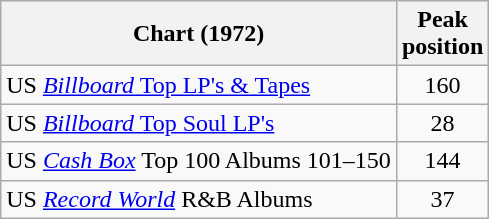<table class="wikitable">
<tr>
<th>Chart (1972)</th>
<th>Peak<br>position</th>
</tr>
<tr>
<td>US <a href='#'><em>Billboard</em> Top LP's & Tapes</a></td>
<td align="center">160</td>
</tr>
<tr>
<td>US <a href='#'><em>Billboard</em> Top Soul LP's</a></td>
<td align="center">28</td>
</tr>
<tr>
<td>US <a href='#'><em>Cash Box</em></a> Top 100 Albums 101–150</td>
<td align="center">144</td>
</tr>
<tr>
<td>US <em><a href='#'>Record World</a></em> R&B Albums</td>
<td align="center">37</td>
</tr>
</table>
